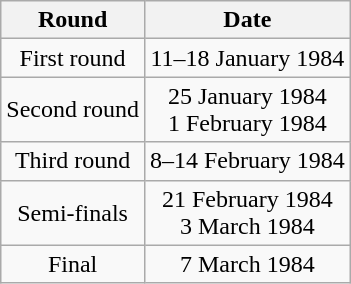<table class="wikitable" style="text-align: center">
<tr>
<th>Round</th>
<th>Date</th>
</tr>
<tr>
<td>First round</td>
<td>11–18 January 1984</td>
</tr>
<tr>
<td>Second round</td>
<td>25 January 1984<br>1 February 1984</td>
</tr>
<tr>
<td>Third round</td>
<td>8–14 February 1984</td>
</tr>
<tr>
<td>Semi-finals</td>
<td>21 February 1984<br>3 March 1984</td>
</tr>
<tr>
<td>Final</td>
<td>7 March 1984</td>
</tr>
</table>
